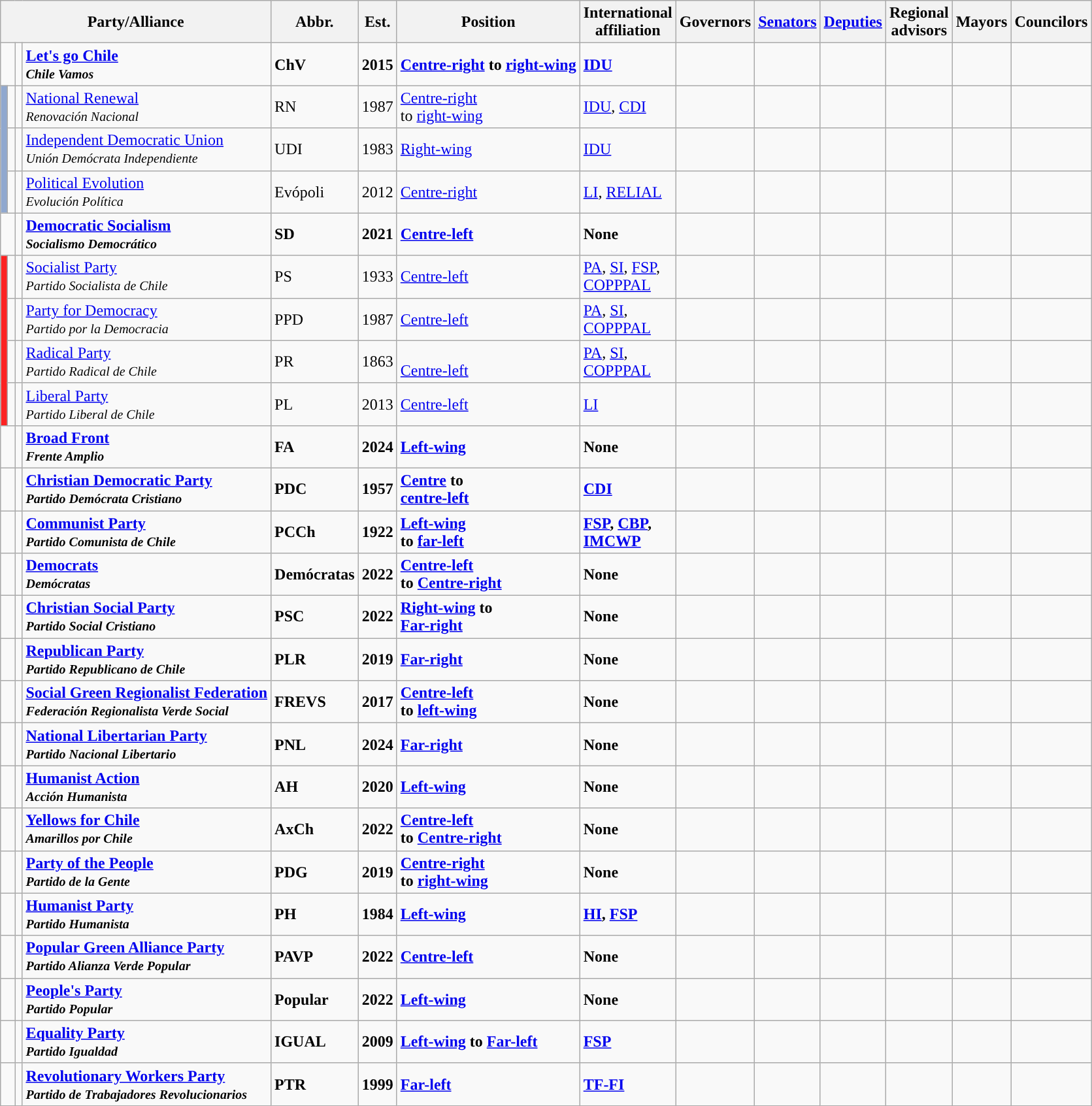<table class="wikitable sortable">
<tr>
<th colspan="4">Party/Alliance</th>
<th class=unsortable>Abbr.</th>
<th>Est.</th>
<th>Position</th>
<th class=unsortable>International<br>affiliation</th>
<th>Governors</th>
<th><a href='#'>Senators</a></th>
<th><a href='#'>Deputies</a></th>
<th>Regional<br>advisors</th>
<th>Mayors</th>
<th>Councilors</th>
</tr>
<tr style="font-weight:bold">
<td colspan="2" bgcolor=></td>
<td></td>
<td><a href='#'>Let's go Chile</a><br><small><em>Chile Vamos</em></small></td>
<td>ChV</td>
<td>2015</td>
<td><a href='#'>Centre-right</a> to <a href='#'>right-wing</a></td>
<td><a href='#'>IDU</a></td>
<td></td>
<td></td>
<td></td>
<td></td>
<td></td>
<td></td>
</tr>
<tr>
<td rowspan="3" style="background:#90A8CF;"></td>
<td style="background:"></td>
<td style="text-align: center;"></td>
<td><a href='#'>National Renewal</a><br><small><em>Renovación Nacional</em></small></td>
<td>RN</td>
<td>1987</td>
<td><a href='#'>Centre-right</a><br>to <a href='#'>right-wing</a></td>
<td><a href='#'>IDU</a>, <a href='#'>CDI</a></td>
<td></td>
<td></td>
<td></td>
<td></td>
<td></td>
<td></td>
</tr>
<tr>
<td style=background:></td>
<td style="text-align: center;"></td>
<td><a href='#'>Independent Democratic Union</a><br><small><em>Unión Demócrata Independiente</em></small></td>
<td>UDI</td>
<td>1983</td>
<td><a href='#'>Right-wing</a></td>
<td><a href='#'>IDU</a></td>
<td></td>
<td></td>
<td></td>
<td></td>
<td></td>
<td></td>
</tr>
<tr>
<td style="background:"></td>
<td style="text-align: center;"></td>
<td><a href='#'>Political Evolution</a><br><small><em>Evolución Política</em></small></td>
<td>Evópoli</td>
<td>2012</td>
<td><a href='#'>Centre-right</a></td>
<td><a href='#'>LI</a>, <a href='#'>RELIAL</a></td>
<td></td>
<td></td>
<td></td>
<td></td>
<td></td>
<td></td>
</tr>
<tr style="font-weight:bold">
<td colspan="2" style="background:"></td>
<td></td>
<td><a href='#'>Democratic Socialism</a><br><small><em>Socialismo Democrático</em></small></td>
<td>SD</td>
<td>2021</td>
<td><a href='#'>Centre-left</a></td>
<td>None</td>
<td></td>
<td></td>
<td></td>
<td></td>
<td></td>
<td></td>
</tr>
<tr>
<td rowspan="4" style="background:#FC2222;"></td>
<td style="background:"></td>
<td style="text-align: center;"></td>
<td><a href='#'>Socialist Party</a><br><small><em>Partido Socialista de Chile</em></small></td>
<td>PS</td>
<td>1933</td>
<td><a href='#'>Centre-left</a></td>
<td><a href='#'>PA</a>, <a href='#'>SI</a>, <a href='#'>FSP</a>,<br><a href='#'>COPPPAL</a></td>
<td></td>
<td></td>
<td></td>
<td></td>
<td></td>
<td></td>
</tr>
<tr>
<td style="background:"></td>
<td style="text-align: center;"></td>
<td><a href='#'>Party for Democracy</a><br><small><em>Partido por la Democracia</em></small></td>
<td>PPD</td>
<td>1987</td>
<td><a href='#'>Centre-left</a></td>
<td><a href='#'>PA</a>, <a href='#'>SI</a>,<br><a href='#'>COPPPAL</a></td>
<td></td>
<td></td>
<td></td>
<td></td>
<td></td>
<td></td>
</tr>
<tr>
<td style=background:></td>
<td style="text-align: center;"></td>
<td><a href='#'>Radical Party</a><br><small><em>Partido Radical de Chile</em></small></td>
<td>PR</td>
<td>1863</td>
<td><br><a href='#'>Centre-left</a></td>
<td><a href='#'>PA</a>, <a href='#'>SI</a>,<br><a href='#'>COPPPAL</a></td>
<td></td>
<td></td>
<td></td>
<td></td>
<td></td>
<td></td>
</tr>
<tr>
<td style="background:"></td>
<td style="text-align: center;"></td>
<td><a href='#'>Liberal Party</a><br><small><em>Partido Liberal de Chile</em></small></td>
<td>PL</td>
<td>2013</td>
<td><a href='#'>Centre-left</a></td>
<td><a href='#'>LI</a></td>
<td></td>
<td></td>
<td></td>
<td></td>
<td></td>
<td></td>
</tr>
<tr style="font-weight:bold">
<td colspan="2" style="background:"></td>
<td></td>
<td><a href='#'>Broad Front</a><br><small><em>Frente Amplio</em></small></td>
<td>FA</td>
<td>2024</td>
<td><a href='#'>Left-wing</a><br></td>
<td>None</td>
<td></td>
<td></td>
<td></td>
<td></td>
<td></td>
<td></td>
</tr>
<tr style="font-weight:bold">
<td colspan=2 style="background:"></td>
<td style="text-align: center;"></td>
<td><a href='#'>Christian Democratic Party</a><br><small><em>Partido Demócrata Cristiano</em></small></td>
<td>PDC</td>
<td>1957</td>
<td><a href='#'>Centre</a> to<br><a href='#'>centre-left</a></td>
<td><a href='#'>CDI</a></td>
<td></td>
<td></td>
<td></td>
<td></td>
<td></td>
<td></td>
</tr>
<tr style="font-weight:bold">
<td colspan=2 style="background:"></td>
<td style="text-align: center;"></td>
<td><a href='#'>Communist Party</a><br><small><em>Partido Comunista de Chile</em></small></td>
<td>PCCh</td>
<td>1922</td>
<td><a href='#'>Left-wing</a><br>to <a href='#'>far-left</a></td>
<td><a href='#'>FSP</a>, <a href='#'>CBP</a>,<br><a href='#'>IMCWP</a></td>
<td></td>
<td></td>
<td></td>
<td></td>
<td></td>
<td></td>
</tr>
<tr style="font-weight:bold">
<td colspan=2 style="background:"></td>
<td style="text-align: center;"></td>
<td><a href='#'>Democrats</a><br><small><em>Demócratas</em></small></td>
<td>Demócratas</td>
<td>2022</td>
<td><a href='#'>Centre-left</a><br>to <a href='#'>Centre-right</a></td>
<td>None</td>
<td></td>
<td></td>
<td></td>
<td></td>
<td></td>
<td></td>
</tr>
<tr style="font-weight:bold">
<td colspan=2 style="background:"></td>
<td style="text-align: center;"></td>
<td><a href='#'>Christian Social Party</a><br><small><em>Partido Social Cristiano</em></small></td>
<td>PSC</td>
<td>2022</td>
<td><a href='#'>Right-wing</a> to<br><a href='#'>Far-right</a></td>
<td>None</td>
<td></td>
<td></td>
<td></td>
<td></td>
<td></td>
<td></td>
</tr>
<tr style="font-weight:bold">
<td colspan=2 style="background:"></td>
<td style="text-align: center;"></td>
<td><a href='#'>Republican Party</a><br><small><em>Partido Republicano de Chile</em></small></td>
<td>PLR</td>
<td>2019</td>
<td><a href='#'>Far-right</a></td>
<td>None</td>
<td></td>
<td></td>
<td></td>
<td></td>
<td></td>
<td></td>
</tr>
<tr style="font-weight:bold">
<td colspan=2 style="background:"></td>
<td style="text-align: center;"></td>
<td><a href='#'>Social Green Regionalist Federation</a><br><small><em>Federación Regionalista Verde Social</em></small></td>
<td>FREVS</td>
<td>2017</td>
<td><a href='#'>Centre-left</a><br>to <a href='#'>left-wing</a></td>
<td>None</td>
<td></td>
<td></td>
<td></td>
<td></td>
<td></td>
<td></td>
</tr>
<tr style="font-weight:bold">
<td colspan=2 style="background:"></td>
<td style="text-align: center;"></td>
<td><a href='#'>National Libertarian Party</a><br><small><em>Partido Nacional Libertario</em></small></td>
<td>PNL</td>
<td>2024</td>
<td><a href='#'>Far-right</a></td>
<td>None</td>
<td></td>
<td></td>
<td></td>
<td></td>
<td></td>
<td></td>
</tr>
<tr style="font-weight:bold">
<td colspan=2 style="background:"></td>
<td style="text-align: center;"></td>
<td><a href='#'>Humanist Action</a><br><small><em>Acción Humanista</em></small></td>
<td>AH</td>
<td>2020</td>
<td><a href='#'>Left-wing</a></td>
<td>None</td>
<td></td>
<td></td>
<td></td>
<td></td>
<td></td>
<td></td>
</tr>
<tr style="font-weight:bold">
<td colspan=2 style="background:"></td>
<td style="text-align: center;"></td>
<td><a href='#'>Yellows for Chile</a><br><small><em>Amarillos por Chile</em></small></td>
<td>AxCh</td>
<td>2022</td>
<td><a href='#'>Centre-left</a><br>to <a href='#'>Centre-right</a></td>
<td>None</td>
<td></td>
<td></td>
<td></td>
<td></td>
<td></td>
<td></td>
</tr>
<tr style="font-weight:bold">
<td colspan=2 style="background:"></td>
<td style="text-align: center;"></td>
<td><a href='#'>Party of the People</a><br><small><em>Partido de la Gente</em></small></td>
<td>PDG</td>
<td>2019</td>
<td><a href='#'>Centre-right</a><br>to <a href='#'>right-wing</a></td>
<td>None</td>
<td></td>
<td></td>
<td></td>
<td></td>
<td></td>
<td></td>
</tr>
<tr style="font-weight:bold">
<td colspan=2 style="background:"></td>
<td style="text-align: center;"></td>
<td><a href='#'>Humanist Party</a><br><small><em>Partido Humanista</em></small></td>
<td>PH</td>
<td>1984</td>
<td><a href='#'>Left-wing</a></td>
<td><a href='#'>HI</a>, <a href='#'>FSP</a></td>
<td></td>
<td></td>
<td></td>
<td></td>
<td></td>
<td></td>
</tr>
<tr style="font-weight:bold">
<td colspan=2 style="background:"></td>
<td style="text-align: center;"></td>
<td><a href='#'>Popular Green Alliance Party</a><br><small><em>Partido Alianza Verde Popular</em></small></td>
<td>PAVP</td>
<td>2022</td>
<td><a href='#'>Centre-left</a></td>
<td>None</td>
<td></td>
<td></td>
<td></td>
<td></td>
<td></td>
<td></td>
</tr>
<tr style="font-weight:bold">
<td colspan=2 style="background:"></td>
<td style="text-align: center;"></td>
<td><a href='#'>People's Party</a><br><small><em>Partido Popular</em></small></td>
<td>Popular</td>
<td>2022</td>
<td><a href='#'>Left-wing</a></td>
<td>None</td>
<td></td>
<td></td>
<td></td>
<td></td>
<td></td>
<td></td>
</tr>
<tr style="font-weight:bold">
<td colspan=2 style="background:"></td>
<td style="text-align: center;"></td>
<td><a href='#'>Equality Party</a><br><small><em>Partido Igualdad</em></small></td>
<td>IGUAL</td>
<td>2009</td>
<td><a href='#'>Left-wing</a> to <a href='#'>Far-left</a></td>
<td><a href='#'>FSP</a></td>
<td></td>
<td></td>
<td></td>
<td></td>
<td></td>
<td></td>
</tr>
<tr style="font-weight:bold">
<td colspan=2 style="background:"></td>
<td style="text-align: center;"></td>
<td><a href='#'>Revolutionary Workers Party</a><br><small><em>Partido de Trabajadores Revolucionarios</em></small></td>
<td>PTR</td>
<td>1999</td>
<td><a href='#'>Far-left</a></td>
<td><a href='#'>TF-FI</a></td>
<td></td>
<td></td>
<td></td>
<td></td>
<td></td>
<td></td>
</tr>
</table>
